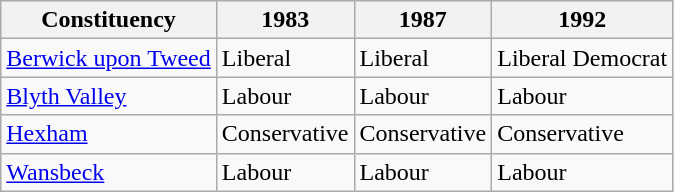<table class="wikitable">
<tr>
<th>Constituency</th>
<th>1983</th>
<th>1987</th>
<th>1992</th>
</tr>
<tr>
<td><a href='#'>Berwick upon Tweed</a></td>
<td bgcolor=>Liberal</td>
<td bgcolor=>Liberal</td>
<td bgcolor=>Liberal Democrat</td>
</tr>
<tr>
<td><a href='#'>Blyth Valley</a></td>
<td bgcolor=>Labour</td>
<td bgcolor=>Labour</td>
<td bgcolor=>Labour</td>
</tr>
<tr>
<td><a href='#'>Hexham</a></td>
<td bgcolor=>Conservative</td>
<td bgcolor=>Conservative</td>
<td bgcolor=>Conservative</td>
</tr>
<tr>
<td><a href='#'>Wansbeck</a></td>
<td bgcolor=>Labour</td>
<td bgcolor=>Labour</td>
<td bgcolor=>Labour</td>
</tr>
</table>
